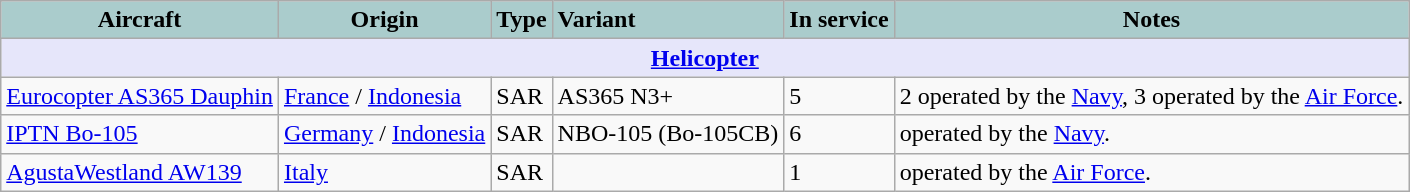<table class="wikitable">
<tr>
<th style="text-align:center; background:#acc;">Aircraft</th>
<th style="text-align: center; background:#acc;">Origin</th>
<th style="text-align:l center; background:#acc;">Type</th>
<th style="text-align:left; background:#acc;">Variant</th>
<th style="text-align:center; background:#acc;">In service</th>
<th style="text-align: center; background:#acc;">Notes</th>
</tr>
<tr>
<th colspan="6" style="align: center; background: lavender;"><a href='#'>Helicopter</a></th>
</tr>
<tr>
<td><a href='#'>Eurocopter AS365 Dauphin</a></td>
<td><a href='#'>France</a> / <a href='#'>Indonesia</a></td>
<td>SAR</td>
<td>AS365 N3+</td>
<td>5</td>
<td>2 operated by the <a href='#'>Navy</a>, 3 operated by the <a href='#'>Air Force</a>.</td>
</tr>
<tr>
<td><a href='#'>IPTN Bo-105</a></td>
<td><a href='#'>Germany</a> / <a href='#'>Indonesia</a></td>
<td>SAR</td>
<td>NBO-105 (Bo-105CB)</td>
<td>6</td>
<td>operated by the <a href='#'>Navy</a>.</td>
</tr>
<tr>
<td><a href='#'>AgustaWestland AW139</a></td>
<td><a href='#'>Italy</a></td>
<td>SAR</td>
<td></td>
<td>1</td>
<td>operated by the <a href='#'>Air Force</a>.</td>
</tr>
</table>
